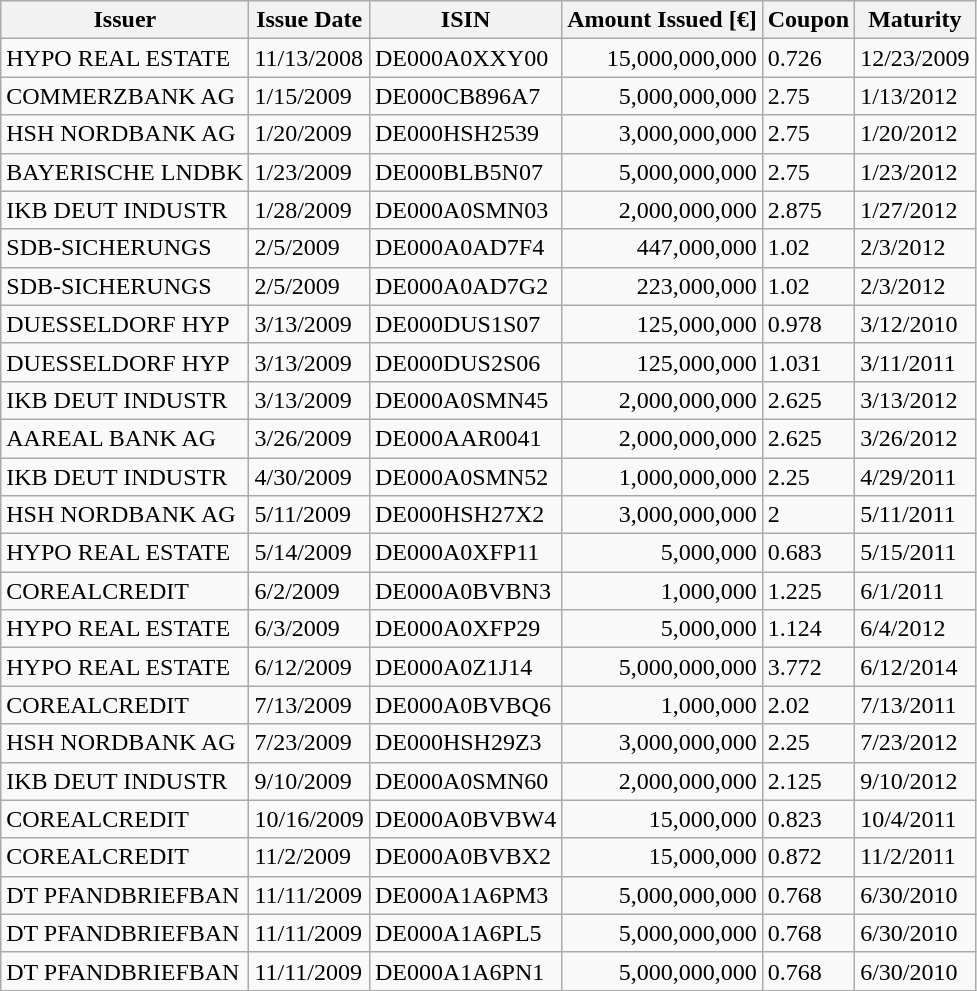<table class="wikitable">
<tr>
<th>Issuer</th>
<th>Issue Date</th>
<th>ISIN</th>
<th>Amount Issued [€]</th>
<th>Coupon</th>
<th>Maturity</th>
</tr>
<tr>
<td>HYPO REAL ESTATE</td>
<td>11/13/2008</td>
<td>DE000A0XXY00</td>
<td align="right">15,000,000,000</td>
<td>0.726</td>
<td>12/23/2009</td>
</tr>
<tr>
<td>COMMERZBANK AG</td>
<td>1/15/2009</td>
<td>DE000CB896A7</td>
<td align="right">5,000,000,000</td>
<td>2.75</td>
<td>1/13/2012</td>
</tr>
<tr>
<td>HSH NORDBANK AG</td>
<td>1/20/2009</td>
<td>DE000HSH2539</td>
<td align="right">3,000,000,000</td>
<td>2.75</td>
<td>1/20/2012</td>
</tr>
<tr>
<td>BAYERISCHE LNDBK</td>
<td>1/23/2009</td>
<td>DE000BLB5N07</td>
<td align="right">5,000,000,000</td>
<td>2.75</td>
<td>1/23/2012</td>
</tr>
<tr>
<td>IKB DEUT INDUSTR</td>
<td>1/28/2009</td>
<td>DE000A0SMN03</td>
<td align="right">2,000,000,000</td>
<td>2.875</td>
<td>1/27/2012</td>
</tr>
<tr>
<td>SDB-SICHERUNGS</td>
<td>2/5/2009</td>
<td>DE000A0AD7F4</td>
<td align="right">447,000,000</td>
<td>1.02</td>
<td>2/3/2012</td>
</tr>
<tr>
<td>SDB-SICHERUNGS</td>
<td>2/5/2009</td>
<td>DE000A0AD7G2</td>
<td align="right">223,000,000</td>
<td>1.02</td>
<td>2/3/2012</td>
</tr>
<tr>
<td>DUESSELDORF HYP</td>
<td>3/13/2009</td>
<td>DE000DUS1S07</td>
<td align="right">125,000,000</td>
<td>0.978</td>
<td>3/12/2010</td>
</tr>
<tr>
<td>DUESSELDORF HYP</td>
<td>3/13/2009</td>
<td>DE000DUS2S06</td>
<td align="right">125,000,000</td>
<td>1.031</td>
<td>3/11/2011</td>
</tr>
<tr>
<td>IKB DEUT INDUSTR</td>
<td>3/13/2009</td>
<td>DE000A0SMN45</td>
<td align="right">2,000,000,000</td>
<td>2.625</td>
<td>3/13/2012</td>
</tr>
<tr>
<td>AAREAL BANK AG</td>
<td>3/26/2009</td>
<td>DE000AAR0041</td>
<td align="right">2,000,000,000</td>
<td>2.625</td>
<td>3/26/2012</td>
</tr>
<tr>
<td>IKB DEUT INDUSTR</td>
<td>4/30/2009</td>
<td>DE000A0SMN52</td>
<td align="right">1,000,000,000</td>
<td>2.25</td>
<td>4/29/2011</td>
</tr>
<tr>
<td>HSH NORDBANK AG</td>
<td>5/11/2009</td>
<td>DE000HSH27X2</td>
<td align="right">3,000,000,000</td>
<td>2</td>
<td>5/11/2011</td>
</tr>
<tr>
<td>HYPO REAL ESTATE</td>
<td>5/14/2009</td>
<td>DE000A0XFP11</td>
<td align="right">5,000,000</td>
<td>0.683</td>
<td>5/15/2011</td>
</tr>
<tr>
<td>COREALCREDIT</td>
<td>6/2/2009</td>
<td>DE000A0BVBN3</td>
<td align="right">1,000,000</td>
<td>1.225</td>
<td>6/1/2011</td>
</tr>
<tr>
<td>HYPO REAL ESTATE</td>
<td>6/3/2009</td>
<td>DE000A0XFP29</td>
<td align="right">5,000,000</td>
<td>1.124</td>
<td>6/4/2012</td>
</tr>
<tr>
<td>HYPO REAL ESTATE</td>
<td>6/12/2009</td>
<td>DE000A0Z1J14</td>
<td align="right">5,000,000,000</td>
<td>3.772</td>
<td>6/12/2014</td>
</tr>
<tr>
<td>COREALCREDIT</td>
<td>7/13/2009</td>
<td>DE000A0BVBQ6</td>
<td align="right">1,000,000</td>
<td>2.02</td>
<td>7/13/2011</td>
</tr>
<tr>
<td>HSH NORDBANK AG</td>
<td>7/23/2009</td>
<td>DE000HSH29Z3</td>
<td align="right">3,000,000,000</td>
<td>2.25</td>
<td>7/23/2012</td>
</tr>
<tr>
<td>IKB DEUT INDUSTR</td>
<td>9/10/2009</td>
<td>DE000A0SMN60</td>
<td align="right">2,000,000,000</td>
<td>2.125</td>
<td>9/10/2012</td>
</tr>
<tr>
<td>COREALCREDIT</td>
<td>10/16/2009</td>
<td>DE000A0BVBW4</td>
<td align="right">15,000,000</td>
<td>0.823</td>
<td>10/4/2011</td>
</tr>
<tr>
<td>COREALCREDIT</td>
<td>11/2/2009</td>
<td>DE000A0BVBX2</td>
<td align="right">15,000,000</td>
<td>0.872</td>
<td>11/2/2011</td>
</tr>
<tr>
<td>DT PFANDBRIEFBAN</td>
<td>11/11/2009</td>
<td>DE000A1A6PM3</td>
<td align="right">5,000,000,000</td>
<td>0.768</td>
<td>6/30/2010</td>
</tr>
<tr>
<td>DT PFANDBRIEFBAN</td>
<td>11/11/2009</td>
<td>DE000A1A6PL5</td>
<td align="right">5,000,000,000</td>
<td>0.768</td>
<td>6/30/2010</td>
</tr>
<tr>
<td>DT PFANDBRIEFBAN</td>
<td>11/11/2009</td>
<td>DE000A1A6PN1</td>
<td align="right">5,000,000,000</td>
<td>0.768</td>
<td>6/30/2010</td>
</tr>
</table>
